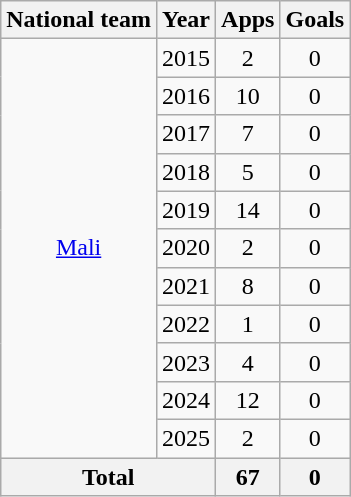<table class="wikitable" style="text-align:center">
<tr>
<th>National team</th>
<th>Year</th>
<th>Apps</th>
<th>Goals</th>
</tr>
<tr>
<td rowspan="11"><a href='#'>Mali</a></td>
<td>2015</td>
<td>2</td>
<td>0</td>
</tr>
<tr>
<td>2016</td>
<td>10</td>
<td>0</td>
</tr>
<tr>
<td>2017</td>
<td>7</td>
<td>0</td>
</tr>
<tr>
<td>2018</td>
<td>5</td>
<td>0</td>
</tr>
<tr>
<td>2019</td>
<td>14</td>
<td>0</td>
</tr>
<tr>
<td>2020</td>
<td>2</td>
<td>0</td>
</tr>
<tr>
<td>2021</td>
<td>8</td>
<td>0</td>
</tr>
<tr>
<td>2022</td>
<td>1</td>
<td>0</td>
</tr>
<tr>
<td>2023</td>
<td>4</td>
<td>0</td>
</tr>
<tr>
<td>2024</td>
<td>12</td>
<td>0</td>
</tr>
<tr>
<td>2025</td>
<td>2</td>
<td>0</td>
</tr>
<tr>
<th colspan="2">Total</th>
<th>67</th>
<th>0</th>
</tr>
</table>
